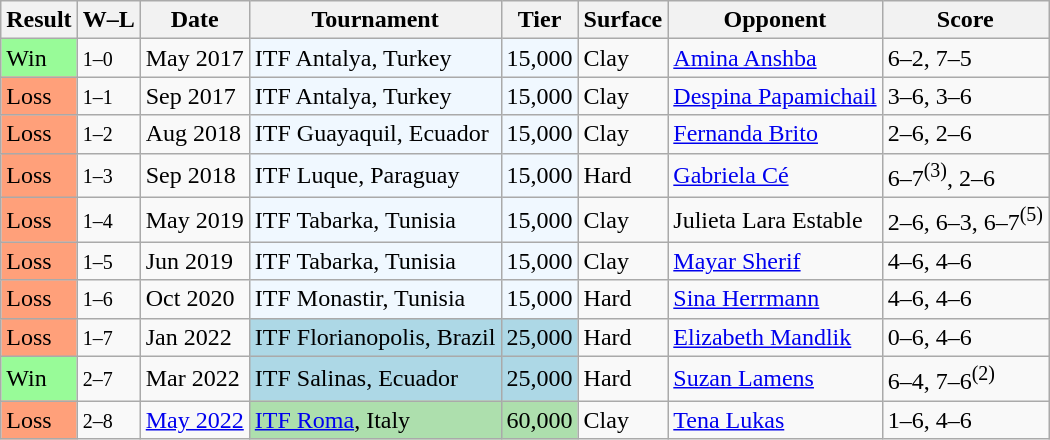<table class="sortable wikitable">
<tr>
<th>Result</th>
<th class="unsortable">W–L</th>
<th>Date</th>
<th>Tournament</th>
<th>Tier</th>
<th>Surface</th>
<th>Opponent</th>
<th class="unsortable">Score</th>
</tr>
<tr>
<td style="background:#98fb98;">Win</td>
<td><small>1–0</small></td>
<td>May 2017</td>
<td style="background:#f0f8ff;">ITF Antalya, Turkey</td>
<td style="background:#f0f8ff;">15,000</td>
<td>Clay</td>
<td> <a href='#'>Amina Anshba</a></td>
<td>6–2, 7–5</td>
</tr>
<tr>
<td style="background:#ffa07a;">Loss</td>
<td><small>1–1</small></td>
<td>Sep 2017</td>
<td style="background:#f0f8ff;">ITF Antalya, Turkey</td>
<td style="background:#f0f8ff;">15,000</td>
<td>Clay</td>
<td> <a href='#'>Despina Papamichail</a></td>
<td>3–6, 3–6</td>
</tr>
<tr>
<td style="background:#ffa07a;">Loss</td>
<td><small>1–2</small></td>
<td>Aug 2018</td>
<td style="background:#f0f8ff;">ITF Guayaquil, Ecuador</td>
<td style="background:#f0f8ff;">15,000</td>
<td>Clay</td>
<td> <a href='#'>Fernanda Brito</a></td>
<td>2–6, 2–6</td>
</tr>
<tr>
<td style="background:#ffa07a;">Loss</td>
<td><small>1–3</small></td>
<td>Sep 2018</td>
<td style="background:#f0f8ff;">ITF Luque, Paraguay</td>
<td style="background:#f0f8ff;">15,000</td>
<td>Hard</td>
<td> <a href='#'>Gabriela Cé</a></td>
<td>6–7<sup>(3)</sup>, 2–6</td>
</tr>
<tr>
<td style="background:#ffa07a;">Loss</td>
<td><small>1–4</small></td>
<td>May 2019</td>
<td style="background:#f0f8ff;">ITF Tabarka, Tunisia</td>
<td style="background:#f0f8ff;">15,000</td>
<td>Clay</td>
<td> Julieta Lara Estable</td>
<td>2–6, 6–3, 6–7<sup>(5)</sup></td>
</tr>
<tr>
<td style="background:#ffa07a;">Loss</td>
<td><small>1–5</small></td>
<td>Jun 2019</td>
<td style="background:#f0f8ff;">ITF Tabarka, Tunisia</td>
<td style="background:#f0f8ff;">15,000</td>
<td>Clay</td>
<td> <a href='#'>Mayar Sherif</a></td>
<td>4–6, 4–6</td>
</tr>
<tr>
<td style="background:#ffa07a;">Loss</td>
<td><small>1–6</small></td>
<td>Oct 2020</td>
<td style="background:#f0f8ff;">ITF Monastir, Tunisia</td>
<td style="background:#f0f8ff;">15,000</td>
<td>Hard</td>
<td> <a href='#'>Sina Herrmann</a></td>
<td>4–6, 4–6</td>
</tr>
<tr>
<td style="background:#ffa07a;">Loss</td>
<td><small>1–7</small></td>
<td>Jan 2022</td>
<td style="background:lightblue;">ITF Florianopolis, Brazil</td>
<td style="background:lightblue;">25,000</td>
<td>Hard</td>
<td> <a href='#'>Elizabeth Mandlik</a></td>
<td>0–6, 4–6</td>
</tr>
<tr>
<td style="background:#98fb98;">Win</td>
<td><small>2–7</small></td>
<td>Mar 2022</td>
<td style="background:lightblue;">ITF Salinas, Ecuador</td>
<td style="background:lightblue;">25,000</td>
<td>Hard</td>
<td> <a href='#'>Suzan Lamens</a></td>
<td>6–4, 7–6<sup>(2)</sup></td>
</tr>
<tr>
<td style="background:#ffa07a;">Loss</td>
<td><small>2–8</small></td>
<td><a href='#'>May 2022</a></td>
<td style="background:#addfad;"><a href='#'>ITF Roma</a>, Italy</td>
<td style="background:#addfad;">60,000</td>
<td>Clay</td>
<td> <a href='#'>Tena Lukas</a></td>
<td>1–6, 4–6</td>
</tr>
</table>
